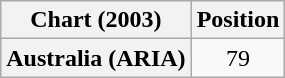<table class="wikitable plainrowheaders">
<tr>
<th>Chart (2003)</th>
<th>Position</th>
</tr>
<tr>
<th scope="row">Australia (ARIA)</th>
<td align="center">79</td>
</tr>
</table>
